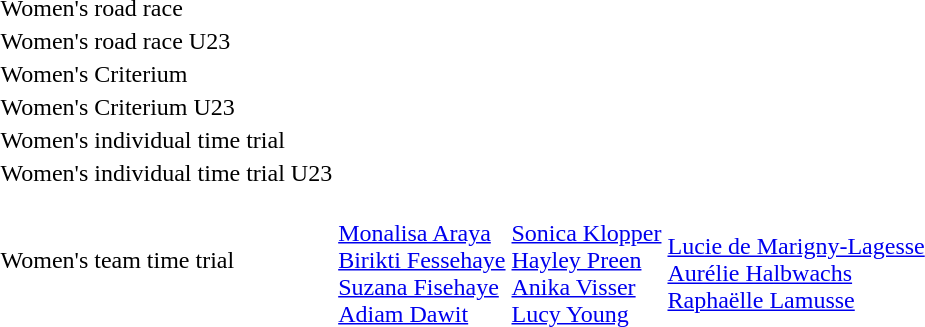<table>
<tr>
<td>Women's road race</td>
<td></td>
<td></td>
<td></td>
</tr>
<tr>
<td>Women's road race U23</td>
<td></td>
<td></td>
<td></td>
</tr>
<tr>
<td>Women's Criterium</td>
<td></td>
<td></td>
<td></td>
</tr>
<tr>
<td>Women's Criterium U23</td>
<td></td>
<td></td>
<td></td>
</tr>
<tr>
<td>Women's individual time trial</td>
<td></td>
<td></td>
<td></td>
</tr>
<tr>
<td>Women's individual time trial U23</td>
<td></td>
<td></td>
<td></td>
</tr>
<tr>
<td>Women's team time trial</td>
<td><br><a href='#'>Monalisa Araya</a><br><a href='#'>Birikti Fessehaye</a><br><a href='#'>Suzana Fisehaye</a><br><a href='#'>Adiam Dawit</a></td>
<td><br><a href='#'>Sonica Klopper</a><br><a href='#'>Hayley Preen</a><br><a href='#'>Anika Visser</a><br><a href='#'>Lucy Young</a></td>
<td><br><a href='#'>Lucie de Marigny-Lagesse</a><br><a href='#'>Aurélie Halbwachs</a><br><a href='#'>Raphaëlle Lamusse</a></td>
</tr>
</table>
